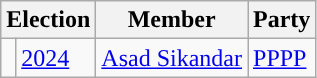<table class="wikitable">
<tr>
<th colspan="2">Election</th>
<th>Member</th>
<th>Party</th>
</tr>
<tr>
<td style="background-color: "></td>
<td><a href='#'>2024</a></td>
<td><a href='#'>Asad Sikandar</a></td>
<td><a href='#'>PPPP</a></td>
</tr>
</table>
